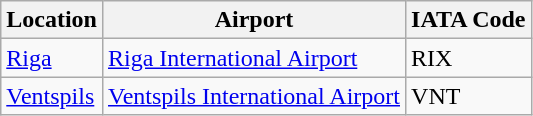<table class="wikitable">
<tr>
<th>Location</th>
<th>Airport</th>
<th>IATA Code</th>
</tr>
<tr>
<td><a href='#'>Riga</a></td>
<td><a href='#'>Riga International Airport</a></td>
<td>RIX</td>
</tr>
<tr>
<td><a href='#'>Ventspils</a></td>
<td><a href='#'>Ventspils International Airport</a></td>
<td>VNT</td>
</tr>
</table>
